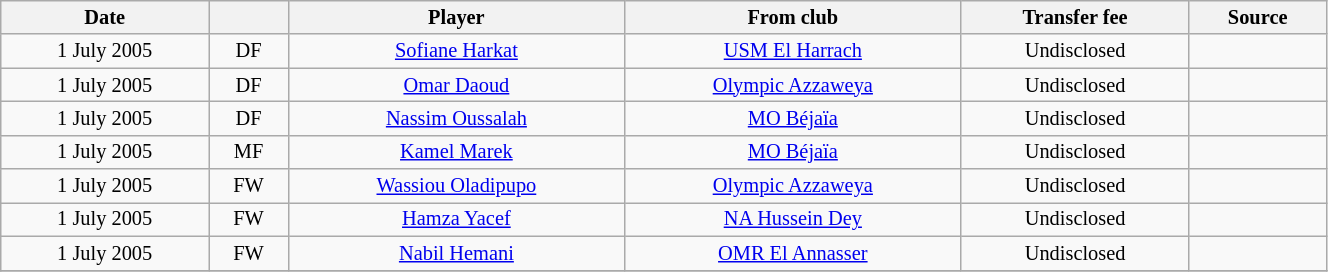<table class="wikitable sortable" style="width:70%; text-align:center; font-size:85%; text-align:centre;">
<tr>
<th>Date</th>
<th></th>
<th>Player</th>
<th>From club</th>
<th>Transfer fee</th>
<th>Source</th>
</tr>
<tr>
<td>1 July 2005</td>
<td>DF</td>
<td> <a href='#'>Sofiane Harkat</a></td>
<td><a href='#'>USM El Harrach</a></td>
<td>Undisclosed</td>
<td></td>
</tr>
<tr>
<td>1 July 2005</td>
<td>DF</td>
<td> <a href='#'>Omar Daoud</a></td>
<td> <a href='#'>Olympic Azzaweya</a></td>
<td>Undisclosed</td>
<td></td>
</tr>
<tr>
<td>1 July 2005</td>
<td>DF</td>
<td> <a href='#'>Nassim Oussalah</a></td>
<td><a href='#'>MO Béjaïa</a></td>
<td>Undisclosed</td>
<td></td>
</tr>
<tr>
<td>1 July 2005</td>
<td>MF</td>
<td> <a href='#'>Kamel Marek</a></td>
<td><a href='#'>MO Béjaïa</a></td>
<td>Undisclosed</td>
<td></td>
</tr>
<tr>
<td>1 July 2005</td>
<td>FW</td>
<td> <a href='#'>Wassiou Oladipupo</a></td>
<td> <a href='#'>Olympic Azzaweya</a></td>
<td>Undisclosed</td>
<td></td>
</tr>
<tr>
<td>1 July 2005</td>
<td>FW</td>
<td> <a href='#'>Hamza Yacef</a></td>
<td><a href='#'>NA Hussein Dey</a></td>
<td>Undisclosed</td>
<td></td>
</tr>
<tr>
<td>1 July 2005</td>
<td>FW</td>
<td> <a href='#'>Nabil Hemani</a></td>
<td><a href='#'>OMR El Annasser</a></td>
<td>Undisclosed</td>
<td></td>
</tr>
<tr>
</tr>
</table>
